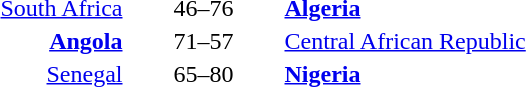<table style="text-align:center">
<tr>
<th width=200></th>
<th width=100></th>
<th width=200></th>
</tr>
<tr>
<td align=right><a href='#'>South Africa</a> </td>
<td align=center>46–76</td>
<td align=left> <strong><a href='#'>Algeria</a></strong></td>
</tr>
<tr>
<td align=right><strong><a href='#'>Angola</a></strong> </td>
<td align=center>71–57</td>
<td align=left> <a href='#'>Central African Republic</a></td>
</tr>
<tr>
<td align=right><a href='#'>Senegal</a></td>
<td align=center>65–80</td>
<td align=left> <strong><a href='#'>Nigeria</a></strong></td>
</tr>
</table>
